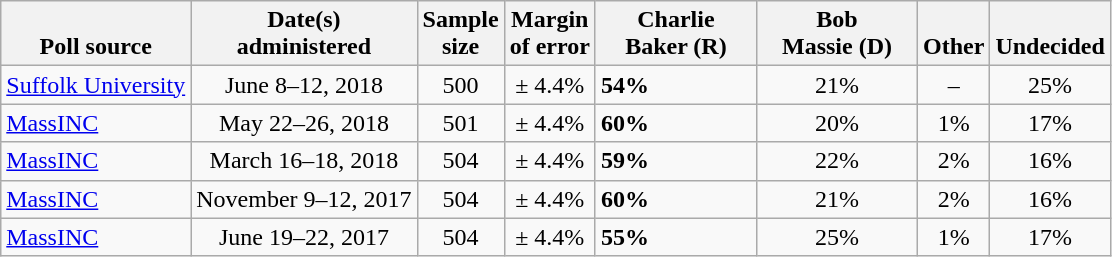<table class="wikitable">
<tr valign=bottom>
<th>Poll source</th>
<th>Date(s)<br>administered</th>
<th>Sample<br>size</th>
<th>Margin<br>of error</th>
<th style="width:100px;">Charlie<br>Baker (R)</th>
<th style="width:100px;">Bob<br>Massie (D)</th>
<th>Other</th>
<th>Undecided</th>
</tr>
<tr>
<td><a href='#'>Suffolk University</a></td>
<td align=center>June 8–12, 2018</td>
<td align=center>500</td>
<td align=center>± 4.4%</td>
<td><strong>54%</strong></td>
<td align=center>21%</td>
<td align=center>–</td>
<td align=center>25%</td>
</tr>
<tr>
<td><a href='#'>MassINC</a></td>
<td align=center>May 22–26, 2018</td>
<td align=center>501</td>
<td align=center>± 4.4%</td>
<td><strong>60%</strong></td>
<td align=center>20%</td>
<td align=center>1%</td>
<td align=center>17%</td>
</tr>
<tr>
<td><a href='#'>MassINC</a></td>
<td align=center>March 16–18, 2018</td>
<td align=center>504</td>
<td align=center>± 4.4%</td>
<td><strong>59%</strong></td>
<td align=center>22%</td>
<td align=center>2%</td>
<td align=center>16%</td>
</tr>
<tr>
<td><a href='#'>MassINC</a></td>
<td align=center>November 9–12, 2017</td>
<td align=center>504</td>
<td align=center>± 4.4%</td>
<td><strong>60%</strong></td>
<td align=center>21%</td>
<td align=center>2%</td>
<td align=center>16%</td>
</tr>
<tr>
<td><a href='#'>MassINC</a></td>
<td align=center>June 19–22, 2017</td>
<td align=center>504</td>
<td align=center>± 4.4%</td>
<td><strong>55%</strong></td>
<td align=center>25%</td>
<td align=center>1%</td>
<td align=center>17%</td>
</tr>
</table>
